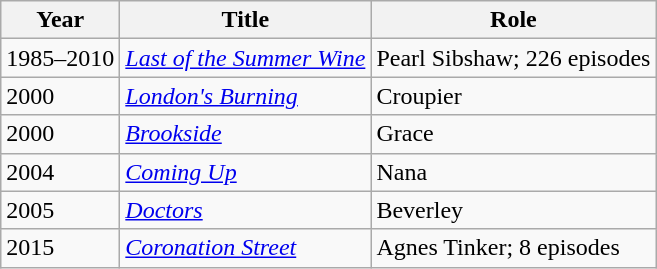<table class="wikitable">
<tr>
<th>Year</th>
<th>Title</th>
<th>Role</th>
</tr>
<tr>
<td>1985–2010</td>
<td><em><a href='#'>Last of the Summer Wine</a></em></td>
<td>Pearl Sibshaw; 226 episodes</td>
</tr>
<tr>
<td>2000</td>
<td><em><a href='#'>London's Burning</a></em></td>
<td>Croupier</td>
</tr>
<tr>
<td>2000</td>
<td><em><a href='#'>Brookside</a></em></td>
<td>Grace</td>
</tr>
<tr>
<td>2004</td>
<td><em><a href='#'>Coming Up</a></em></td>
<td>Nana</td>
</tr>
<tr>
<td>2005</td>
<td><em> <a href='#'>Doctors</a></em></td>
<td>Beverley</td>
</tr>
<tr>
<td>2015</td>
<td><em> <a href='#'>Coronation Street</a></em></td>
<td>Agnes Tinker; 8 episodes</td>
</tr>
</table>
